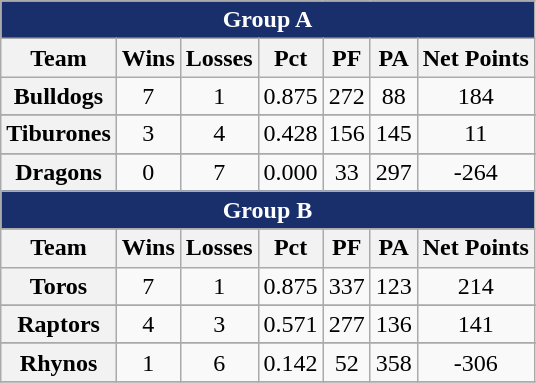<table class="wikitable sortable collapsible">
<tr>
<th colspan=7 style="background: #192f6b;color:white; font-size=125%;">Group A</th>
</tr>
<tr align="center">
<th>Team</th>
<th>Wins</th>
<th>Losses</th>
<th>Pct</th>
<th>PF</th>
<th>PA</th>
<th>Net Points</th>
</tr>
<tr>
<th scope="row">Bulldogs</th>
<td align="center">7</td>
<td align="center">1</td>
<td align="center">0.875</td>
<td align="center">272</td>
<td align="center">88</td>
<td align="center">184</td>
</tr>
<tr>
</tr>
<tr>
<th scope="row">Tiburones</th>
<td align="center">3</td>
<td align="center">4</td>
<td align="center">0.428</td>
<td align="center">156</td>
<td align="center">145</td>
<td align="center">11</td>
</tr>
<tr>
</tr>
<tr>
<th scope="row">Dragons</th>
<td align="center">0</td>
<td align="center">7</td>
<td align="center">0.000</td>
<td align="center">33</td>
<td align="center">297</td>
<td align="center">-264</td>
</tr>
<tr>
<th colspan=7 style="background: #192f6b;color:white; font-size=125%;">Group B</th>
</tr>
<tr align="center">
<th>Team</th>
<th>Wins</th>
<th>Losses</th>
<th>Pct</th>
<th>PF</th>
<th>PA</th>
<th>Net Points</th>
</tr>
<tr>
<th scope="row">Toros</th>
<td align="center">7</td>
<td align="center">1</td>
<td align="center">0.875</td>
<td align="center">337</td>
<td align="center">123</td>
<td align="center">214</td>
</tr>
<tr>
</tr>
<tr>
<th scope="row">Raptors</th>
<td align="center">4</td>
<td align="center">3</td>
<td align="center">0.571</td>
<td align="center">277</td>
<td align="center">136</td>
<td align="center">141</td>
</tr>
<tr>
</tr>
<tr>
<th scope="row">Rhynos</th>
<td align="center">1</td>
<td align="center">6</td>
<td align="center">0.142</td>
<td align="center">52</td>
<td align="center">358</td>
<td align="center">-306</td>
</tr>
<tr>
</tr>
</table>
